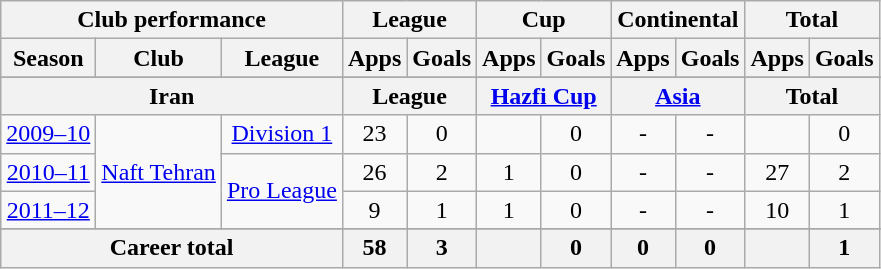<table class="wikitable" style="text-align:center">
<tr>
<th colspan=3>Club performance</th>
<th colspan=2>League</th>
<th colspan=2>Cup</th>
<th colspan=2>Continental</th>
<th colspan=2>Total</th>
</tr>
<tr>
<th>Season</th>
<th>Club</th>
<th>League</th>
<th>Apps</th>
<th>Goals</th>
<th>Apps</th>
<th>Goals</th>
<th>Apps</th>
<th>Goals</th>
<th>Apps</th>
<th>Goals</th>
</tr>
<tr>
</tr>
<tr>
<th colspan=3>Iran</th>
<th colspan=2>League</th>
<th colspan=2><a href='#'>Hazfi Cup</a></th>
<th colspan=2><a href='#'>Asia</a></th>
<th colspan=2>Total</th>
</tr>
<tr>
<td><a href='#'>2009–10</a></td>
<td rowspan="3"><a href='#'>Naft Tehran</a></td>
<td rowspan="1"><a href='#'>Division 1</a></td>
<td>23</td>
<td>0</td>
<td></td>
<td>0</td>
<td>-</td>
<td>-</td>
<td></td>
<td>0</td>
</tr>
<tr>
<td><a href='#'>2010–11</a></td>
<td rowspan="2"><a href='#'>Pro League</a></td>
<td>26</td>
<td>2</td>
<td>1</td>
<td>0</td>
<td>-</td>
<td>-</td>
<td>27</td>
<td>2</td>
</tr>
<tr>
<td><a href='#'>2011–12</a></td>
<td>9</td>
<td>1</td>
<td>1</td>
<td>0</td>
<td>-</td>
<td>-</td>
<td>10</td>
<td>1</td>
</tr>
<tr>
</tr>
<tr>
<th colspan=3>Career total</th>
<th>58</th>
<th>3</th>
<th></th>
<th>0</th>
<th>0</th>
<th>0</th>
<th></th>
<th>1</th>
</tr>
</table>
